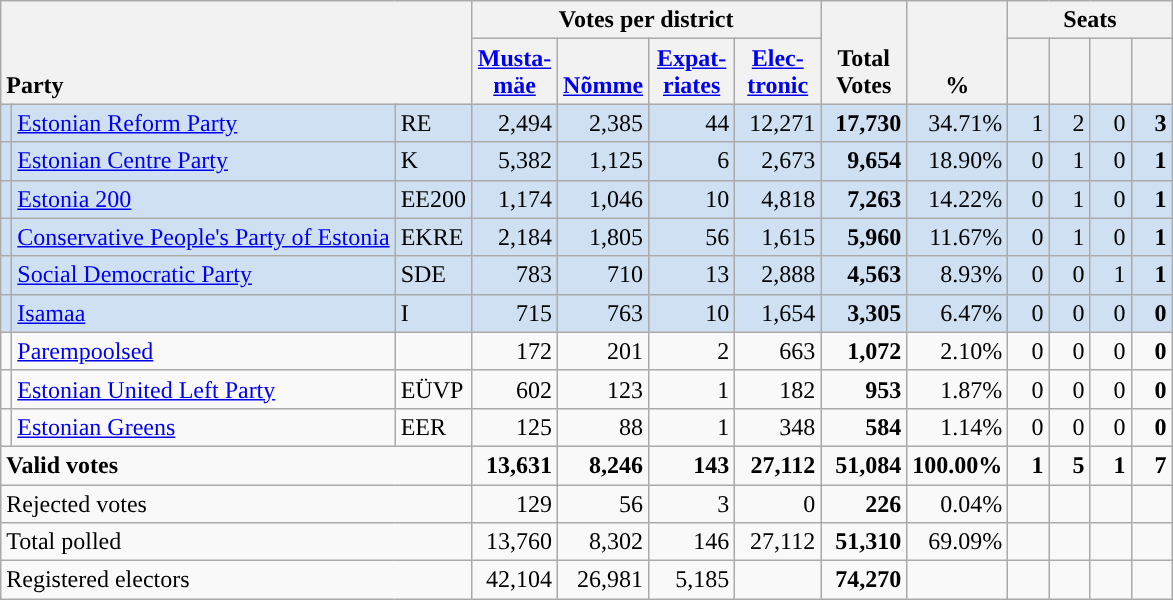<table class="wikitable" border="1" style="text-align:right;">
<tr>
<th style="text-align:left;" valign=bottom rowspan=2 colspan=3>Party</th>
<th colspan=4>Votes per district</th>
<th align=center valign=bottom rowspan=2 width="50">Total Votes</th>
<th align=center valign=bottom rowspan=2 width="50">%</th>
<th colspan=4>Seats</th>
</tr>
<tr>
<th align=center valign=bottom width="50"><a href='#'>Musta- mäe</a></th>
<th align=center valign=bottom width="50"><a href='#'>Nõmme</a></th>
<th align=center valign=bottom width="50"><a href='#'>Expat- riates</a></th>
<th align=center valign=bottom width="50"><a href='#'>Elec- tronic</a></th>
<th align=center valign=bottom width="20"><small></small></th>
<th align=center valign=bottom width="20"><small></small></th>
<th align=center valign=bottom width="20"><small></small></th>
<th align=center valign=bottom width="20"><small></small></th>
</tr>
<tr style="background:#CEE0F2;">
<td style="background:"></td>
<td align=left><a href='#'>Estonian Reform Party</a></td>
<td align=left>RE</td>
<td>2,494</td>
<td>2,385</td>
<td>44</td>
<td>12,271</td>
<td><strong>17,730</strong></td>
<td>34.71%</td>
<td>1</td>
<td>2</td>
<td>0</td>
<td><strong>3</strong></td>
</tr>
<tr style="background:#CEE0F2;">
<td style="background:"></td>
<td align=left><a href='#'>Estonian Centre Party</a></td>
<td align=left>K</td>
<td>5,382</td>
<td>1,125</td>
<td>6</td>
<td>2,673</td>
<td><strong>9,654</strong></td>
<td>18.90%</td>
<td>0</td>
<td>1</td>
<td>0</td>
<td><strong>1</strong></td>
</tr>
<tr style="background:#CEE0F2;">
<td style="background:"></td>
<td align=left><a href='#'>Estonia 200</a></td>
<td align=left>EE200</td>
<td>1,174</td>
<td>1,046</td>
<td>10</td>
<td>4,818</td>
<td><strong>7,263</strong></td>
<td>14.22%</td>
<td>0</td>
<td>1</td>
<td>0</td>
<td><strong>1</strong></td>
</tr>
<tr style="background:#CEE0F2;">
<td style="background:"></td>
<td align=left><a href='#'>Conservative People's Party of Estonia</a></td>
<td align=left>EKRE</td>
<td>2,184</td>
<td>1,805</td>
<td>56</td>
<td>1,615</td>
<td><strong>5,960</strong></td>
<td>11.67%</td>
<td>0</td>
<td>1</td>
<td>0</td>
<td><strong>1</strong></td>
</tr>
<tr style="background:#CEE0F2;">
<td style="background:"></td>
<td align=left><a href='#'>Social Democratic Party</a></td>
<td align=left>SDE</td>
<td>783</td>
<td>710</td>
<td>13</td>
<td>2,888</td>
<td><strong>4,563</strong></td>
<td>8.93%</td>
<td>0</td>
<td>0</td>
<td>1</td>
<td><strong>1</strong></td>
</tr>
<tr style="background:#CEE0F2;">
<td style="background:"></td>
<td align=left><a href='#'>Isamaa</a></td>
<td align=left>I</td>
<td>715</td>
<td>763</td>
<td>10</td>
<td>1,654</td>
<td><strong>3,305</strong></td>
<td>6.47%</td>
<td>0</td>
<td>0</td>
<td>0</td>
<td><strong>0</strong></td>
</tr>
<tr>
<td style="background:"></td>
<td align=left><a href='#'>Parempoolsed</a></td>
<td align=left></td>
<td>172</td>
<td>201</td>
<td>2</td>
<td>663</td>
<td><strong>1,072</strong></td>
<td>2.10%</td>
<td>0</td>
<td>0</td>
<td>0</td>
<td><strong>0</strong></td>
</tr>
<tr>
<td style="background:"></td>
<td align=left><a href='#'>Estonian United Left Party</a></td>
<td align=left>EÜVP</td>
<td>602</td>
<td>123</td>
<td>1</td>
<td>182</td>
<td><strong>953</strong></td>
<td>1.87%</td>
<td>0</td>
<td>0</td>
<td>0</td>
<td><strong>0</strong></td>
</tr>
<tr>
<td style="background:"></td>
<td align=left><a href='#'>Estonian Greens</a></td>
<td align=left>EER</td>
<td>125</td>
<td>88</td>
<td>1</td>
<td>348</td>
<td><strong>584</strong></td>
<td>1.14%</td>
<td>0</td>
<td>0</td>
<td>0</td>
<td><strong>0</strong></td>
</tr>
<tr style="font-weight:bold">
<td align=left colspan=3>Valid votes</td>
<td>13,631</td>
<td>8,246</td>
<td>143</td>
<td>27,112</td>
<td>51,084</td>
<td>100.00%</td>
<td>1</td>
<td>5</td>
<td>1</td>
<td>7</td>
</tr>
<tr>
<td align=left colspan=3>Rejected votes</td>
<td>129</td>
<td>56</td>
<td>3</td>
<td>0</td>
<td><strong>226</strong></td>
<td>0.04%</td>
<td></td>
<td></td>
<td></td>
<td></td>
</tr>
<tr>
<td align=left colspan=3>Total polled</td>
<td>13,760</td>
<td>8,302</td>
<td>146</td>
<td>27,112</td>
<td><strong>51,310</strong></td>
<td>69.09%</td>
<td></td>
<td></td>
<td></td>
<td></td>
</tr>
<tr>
<td align=left colspan=3>Registered electors</td>
<td>42,104</td>
<td>26,981</td>
<td>5,185</td>
<td></td>
<td><strong>74,270</strong></td>
<td></td>
<td></td>
<td></td>
<td></td>
<td></td>
</tr>
</table>
